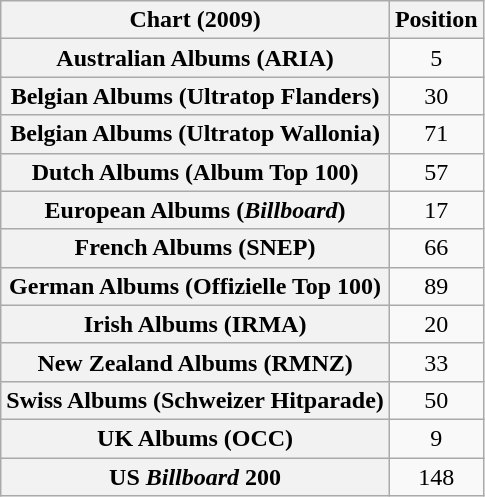<table class="wikitable sortable plainrowheaders" style="text-align:center">
<tr>
<th scope="col">Chart (2009)</th>
<th scope="col">Position</th>
</tr>
<tr>
<th scope="row">Australian Albums (ARIA)</th>
<td>5</td>
</tr>
<tr>
<th scope="row">Belgian Albums (Ultratop Flanders)</th>
<td>30</td>
</tr>
<tr>
<th scope="row">Belgian Albums (Ultratop Wallonia)</th>
<td>71</td>
</tr>
<tr>
<th scope="row">Dutch Albums (Album Top 100)</th>
<td>57</td>
</tr>
<tr>
<th scope="row">European Albums (<em>Billboard</em>)</th>
<td>17</td>
</tr>
<tr>
<th scope="row">French Albums (SNEP)</th>
<td>66</td>
</tr>
<tr>
<th scope="row">German Albums (Offizielle Top 100)</th>
<td>89</td>
</tr>
<tr>
<th scope="row">Irish Albums (IRMA)</th>
<td>20</td>
</tr>
<tr>
<th scope="row">New Zealand Albums (RMNZ)</th>
<td>33</td>
</tr>
<tr>
<th scope="row">Swiss Albums (Schweizer Hitparade)</th>
<td>50</td>
</tr>
<tr>
<th scope="row">UK Albums (OCC)</th>
<td>9</td>
</tr>
<tr>
<th scope="row">US <em>Billboard</em> 200</th>
<td>148</td>
</tr>
</table>
